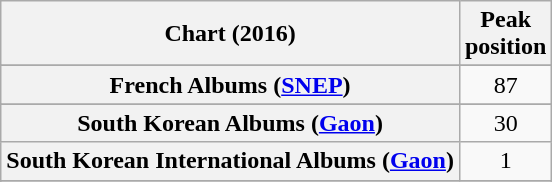<table class="wikitable sortable plainrowheaders" style="text-align:center">
<tr>
<th scope="col">Chart (2016)</th>
<th scope="col">Peak<br>position</th>
</tr>
<tr>
</tr>
<tr>
</tr>
<tr>
</tr>
<tr>
</tr>
<tr>
</tr>
<tr>
</tr>
<tr>
</tr>
<tr>
</tr>
<tr>
<th scope="row">French Albums (<a href='#'>SNEP</a>)</th>
<td>87</td>
</tr>
<tr>
</tr>
<tr>
</tr>
<tr>
</tr>
<tr>
</tr>
<tr>
</tr>
<tr>
</tr>
<tr>
</tr>
<tr>
</tr>
<tr>
</tr>
<tr>
<th scope="row">South Korean Albums (<a href='#'>Gaon</a>)</th>
<td>30</td>
</tr>
<tr>
<th scope="row">South Korean International Albums (<a href='#'>Gaon</a>)</th>
<td>1</td>
</tr>
<tr>
</tr>
<tr>
</tr>
<tr>
</tr>
<tr>
</tr>
<tr>
</tr>
<tr>
</tr>
<tr>
</tr>
</table>
